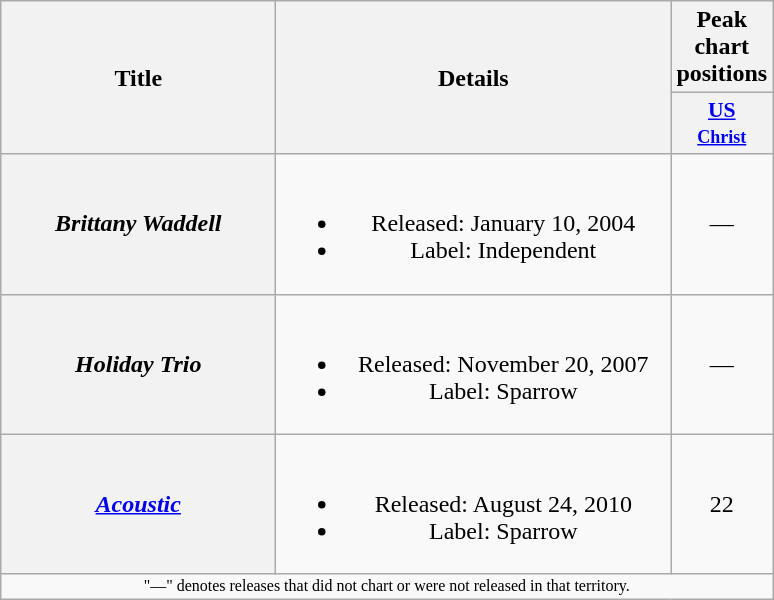<table class="wikitable plainrowheaders" style="text-align:center;">
<tr>
<th scope="col" rowspan="2" style="width:11em;">Title</th>
<th scope="col" rowspan="2" style="width:16em;">Details</th>
<th scope="col" colspan="1">Peak chart positions</th>
</tr>
<tr>
<th scope="col" style="width:3em;font-size:90%;"><a href='#'>US<br><small>Christ</small></a><br></th>
</tr>
<tr>
<th scope="row"><em>Brittany Waddell</em></th>
<td><br><ul><li>Released: January 10, 2004</li><li>Label: Independent</li></ul></td>
<td>—</td>
</tr>
<tr>
<th scope="row"><em>Holiday Trio</em></th>
<td><br><ul><li>Released: November 20, 2007</li><li>Label: Sparrow</li></ul></td>
<td>—</td>
</tr>
<tr>
<th scope="row"><em><a href='#'>Acoustic</a></em></th>
<td><br><ul><li>Released: August 24, 2010</li><li>Label: Sparrow</li></ul></td>
<td>22</td>
</tr>
<tr>
<td align="center" colspan="15" style="font-size:8pt">"—" denotes releases that did not chart or were not released in that territory.</td>
</tr>
</table>
